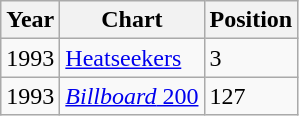<table class="wikitable sortable plainrowheaders">
<tr>
<th align="left">Year</th>
<th align="left">Chart</th>
<th align="left">Position</th>
</tr>
<tr>
<td align="left">1993</td>
<td align="left"><a href='#'>Heatseekers</a></td>
<td align="left">3</td>
</tr>
<tr>
<td align="left">1993</td>
<td align="left"><a href='#'><em>Billboard</em> 200</a></td>
<td align="left">127</td>
</tr>
</table>
